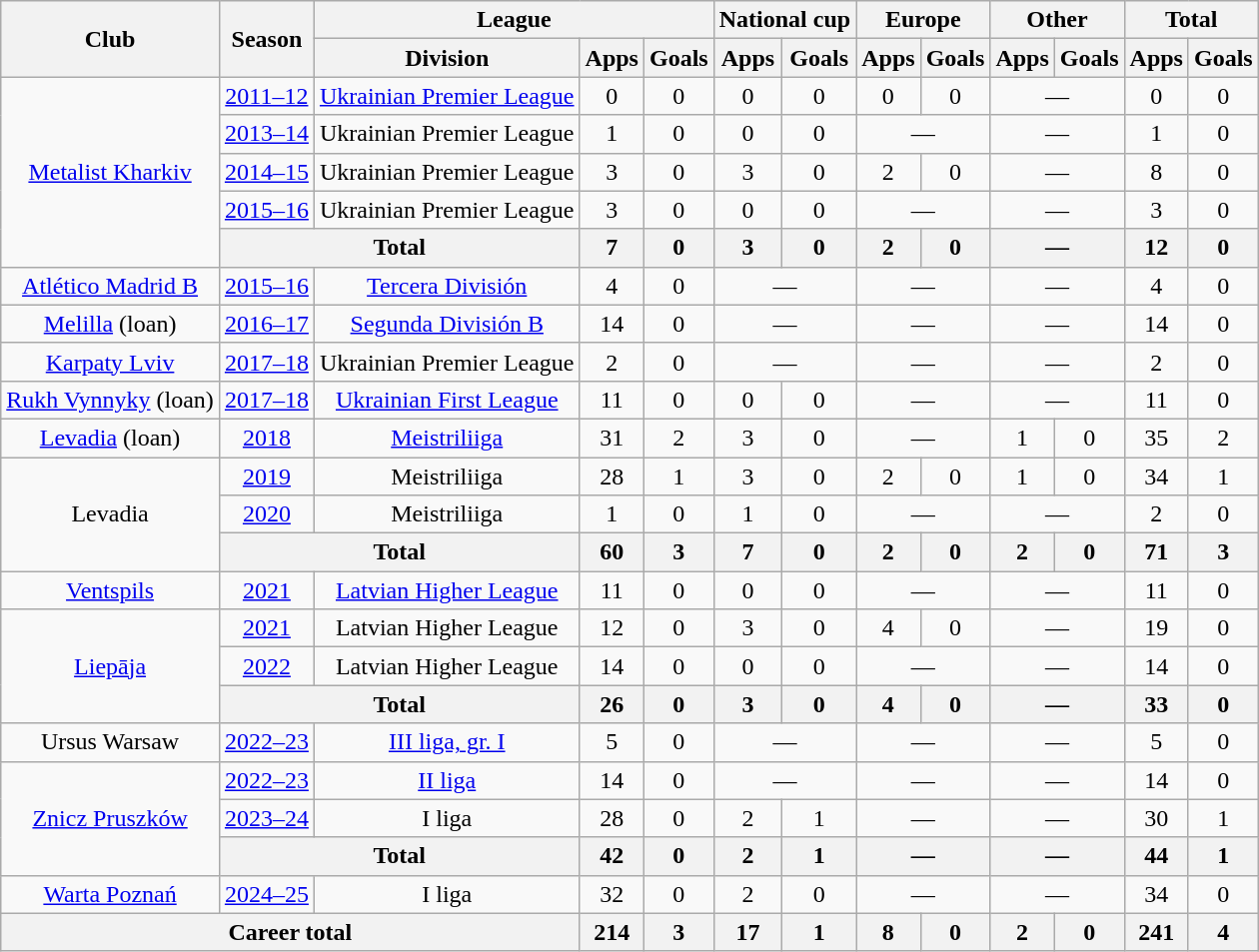<table class="wikitable" style="text-align: center;">
<tr>
<th rowspan="2">Club</th>
<th rowspan="2">Season</th>
<th colspan="3">League</th>
<th colspan="2">National cup</th>
<th colspan="2">Europe</th>
<th colspan="2">Other</th>
<th colspan="2">Total</th>
</tr>
<tr>
<th>Division</th>
<th>Apps</th>
<th>Goals</th>
<th>Apps</th>
<th>Goals</th>
<th>Apps</th>
<th>Goals</th>
<th>Apps</th>
<th>Goals</th>
<th>Apps</th>
<th>Goals</th>
</tr>
<tr>
<td rowspan="5"><a href='#'>Metalist Kharkiv</a></td>
<td><a href='#'>2011–12</a></td>
<td><a href='#'>Ukrainian Premier League</a></td>
<td>0</td>
<td>0</td>
<td>0</td>
<td>0</td>
<td>0</td>
<td>0</td>
<td colspan="2">—</td>
<td>0</td>
<td>0</td>
</tr>
<tr>
<td><a href='#'>2013–14</a></td>
<td>Ukrainian Premier League</td>
<td>1</td>
<td>0</td>
<td>0</td>
<td>0</td>
<td colspan="2">—</td>
<td colspan="2">—</td>
<td>1</td>
<td>0</td>
</tr>
<tr>
<td><a href='#'>2014–15</a></td>
<td>Ukrainian Premier League</td>
<td>3</td>
<td>0</td>
<td>3</td>
<td>0</td>
<td>2</td>
<td>0</td>
<td colspan="2">—</td>
<td>8</td>
<td>0</td>
</tr>
<tr>
<td><a href='#'>2015–16</a></td>
<td>Ukrainian Premier League</td>
<td>3</td>
<td>0</td>
<td>0</td>
<td>0</td>
<td colspan="2">—</td>
<td colspan="2">—</td>
<td>3</td>
<td>0</td>
</tr>
<tr>
<th colspan="2">Total</th>
<th>7</th>
<th>0</th>
<th>3</th>
<th>0</th>
<th>2</th>
<th>0</th>
<th colspan="2">—</th>
<th>12</th>
<th>0</th>
</tr>
<tr>
<td><a href='#'>Atlético Madrid B</a></td>
<td><a href='#'>2015–16</a></td>
<td><a href='#'>Tercera División</a></td>
<td>4</td>
<td>0</td>
<td colspan="2">—</td>
<td colspan="2">—</td>
<td colspan="2">—</td>
<td>4</td>
<td>0</td>
</tr>
<tr>
<td><a href='#'>Melilla</a> (loan)</td>
<td><a href='#'>2016–17</a></td>
<td><a href='#'>Segunda División B</a></td>
<td>14</td>
<td>0</td>
<td colspan="2">—</td>
<td colspan="2">—</td>
<td colspan="2">—</td>
<td>14</td>
<td>0</td>
</tr>
<tr>
<td><a href='#'>Karpaty Lviv</a></td>
<td><a href='#'>2017–18</a></td>
<td>Ukrainian Premier League</td>
<td>2</td>
<td>0</td>
<td colspan="2">—</td>
<td colspan="2">—</td>
<td colspan="2">—</td>
<td>2</td>
<td>0</td>
</tr>
<tr>
<td><a href='#'>Rukh Vynnyky</a> (loan)</td>
<td><a href='#'>2017–18</a></td>
<td><a href='#'>Ukrainian First League</a></td>
<td>11</td>
<td>0</td>
<td>0</td>
<td>0</td>
<td colspan="2">—</td>
<td colspan="2">—</td>
<td>11</td>
<td>0</td>
</tr>
<tr>
<td><a href='#'>Levadia</a> (loan)</td>
<td><a href='#'>2018</a></td>
<td><a href='#'>Meistriliiga</a></td>
<td>31</td>
<td>2</td>
<td>3</td>
<td>0</td>
<td colspan="2">—</td>
<td>1</td>
<td>0</td>
<td>35</td>
<td>2</td>
</tr>
<tr>
<td rowspan="3">Levadia</td>
<td><a href='#'>2019</a></td>
<td>Meistriliiga</td>
<td>28</td>
<td>1</td>
<td>3</td>
<td>0</td>
<td>2</td>
<td>0</td>
<td>1</td>
<td>0</td>
<td>34</td>
<td>1</td>
</tr>
<tr>
<td><a href='#'>2020</a></td>
<td>Meistriliiga</td>
<td>1</td>
<td>0</td>
<td>1</td>
<td>0</td>
<td colspan="2">—</td>
<td colspan="2">—</td>
<td>2</td>
<td>0</td>
</tr>
<tr>
<th colspan="2">Total</th>
<th>60</th>
<th>3</th>
<th>7</th>
<th>0</th>
<th>2</th>
<th>0</th>
<th>2</th>
<th>0</th>
<th>71</th>
<th>3</th>
</tr>
<tr>
<td><a href='#'>Ventspils</a></td>
<td><a href='#'>2021</a></td>
<td><a href='#'>Latvian Higher League</a></td>
<td>11</td>
<td>0</td>
<td>0</td>
<td>0</td>
<td colspan="2">—</td>
<td colspan="2">—</td>
<td>11</td>
<td>0</td>
</tr>
<tr>
<td rowspan="3"><a href='#'>Liepāja</a></td>
<td><a href='#'>2021</a></td>
<td>Latvian Higher League</td>
<td>12</td>
<td>0</td>
<td>3</td>
<td>0</td>
<td>4</td>
<td>0</td>
<td colspan="2">—</td>
<td>19</td>
<td>0</td>
</tr>
<tr>
<td><a href='#'>2022</a></td>
<td>Latvian Higher League</td>
<td>14</td>
<td>0</td>
<td>0</td>
<td>0</td>
<td colspan="2">—</td>
<td colspan="2">—</td>
<td>14</td>
<td>0</td>
</tr>
<tr>
<th colspan="2">Total</th>
<th>26</th>
<th>0</th>
<th>3</th>
<th>0</th>
<th>4</th>
<th>0</th>
<th colspan="2">—</th>
<th>33</th>
<th>0</th>
</tr>
<tr>
<td>Ursus Warsaw</td>
<td><a href='#'>2022–23</a></td>
<td><a href='#'>III liga, gr. I</a></td>
<td>5</td>
<td>0</td>
<td colspan="2">—</td>
<td colspan="2">—</td>
<td colspan="2">—</td>
<td>5</td>
<td>0</td>
</tr>
<tr>
<td rowspan="3"><a href='#'>Znicz Pruszków</a></td>
<td><a href='#'>2022–23</a></td>
<td><a href='#'>II liga</a></td>
<td>14</td>
<td>0</td>
<td colspan="2">—</td>
<td colspan="2">—</td>
<td colspan="2">—</td>
<td>14</td>
<td>0</td>
</tr>
<tr>
<td><a href='#'>2023–24</a></td>
<td>I liga</td>
<td>28</td>
<td>0</td>
<td>2</td>
<td>1</td>
<td colspan="2">—</td>
<td colspan="2">—</td>
<td>30</td>
<td>1</td>
</tr>
<tr>
<th colspan="2">Total</th>
<th>42</th>
<th>0</th>
<th>2</th>
<th>1</th>
<th colspan="2">—</th>
<th colspan="2">—</th>
<th>44</th>
<th>1</th>
</tr>
<tr>
<td><a href='#'>Warta Poznań</a></td>
<td><a href='#'>2024–25</a></td>
<td>I liga</td>
<td>32</td>
<td>0</td>
<td>2</td>
<td>0</td>
<td colspan="2">—</td>
<td colspan="2">—</td>
<td>34</td>
<td>0</td>
</tr>
<tr>
<th colspan="3">Career total</th>
<th>214</th>
<th>3</th>
<th>17</th>
<th>1</th>
<th>8</th>
<th>0</th>
<th>2</th>
<th>0</th>
<th>241</th>
<th>4</th>
</tr>
</table>
